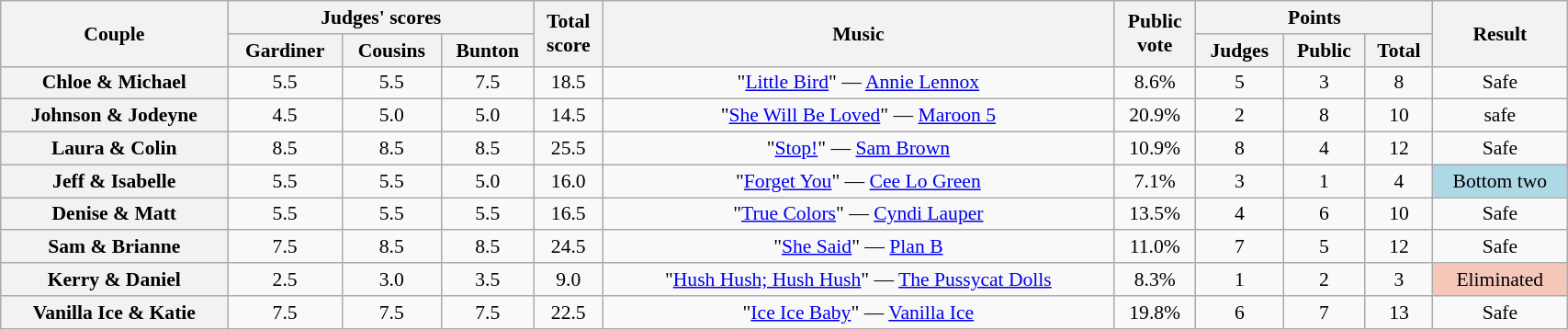<table class="wikitable sortable" style="text-align:center; font-size:90%; width:90%">
<tr>
<th scope="col" rowspan=2>Couple</th>
<th scope="col" colspan=3 class="unsortable">Judges' scores</th>
<th scope="col" rowspan=2>Total<br>score</th>
<th scope="col" rowspan=2 class="unsortable">Music</th>
<th scope="col" rowspan=2>Public<br>vote</th>
<th scope="col" colspan=3 class="unsortable">Points</th>
<th scope="col" rowspan=2 class="unsortable">Result</th>
</tr>
<tr>
<th class="unsortable">Gardiner</th>
<th class="unsortable">Cousins</th>
<th class="unsortable">Bunton</th>
<th class="unsortable">Judges</th>
<th class="unsortable">Public</th>
<th>Total</th>
</tr>
<tr>
<th scope="row">Chloe & Michael</th>
<td>5.5</td>
<td>5.5</td>
<td>7.5</td>
<td>18.5</td>
<td>"<a href='#'>Little Bird</a>" — <a href='#'>Annie Lennox</a></td>
<td>8.6%</td>
<td>5</td>
<td>3</td>
<td>8</td>
<td>Safe</td>
</tr>
<tr>
<th scope="row">Johnson & Jodeyne</th>
<td>4.5</td>
<td>5.0</td>
<td>5.0</td>
<td>14.5</td>
<td>"<a href='#'>She Will Be Loved</a>" — <a href='#'>Maroon 5</a></td>
<td>20.9%</td>
<td>2</td>
<td>8</td>
<td>10</td>
<td>safe</td>
</tr>
<tr>
<th scope="row">Laura & Colin</th>
<td>8.5</td>
<td>8.5</td>
<td>8.5</td>
<td>25.5</td>
<td>"<a href='#'>Stop!</a>" — <a href='#'>Sam Brown</a></td>
<td>10.9%</td>
<td>8</td>
<td>4</td>
<td>12</td>
<td>Safe</td>
</tr>
<tr>
<th scope="row">Jeff & Isabelle</th>
<td>5.5</td>
<td>5.5</td>
<td>5.0</td>
<td>16.0</td>
<td>"<a href='#'>Forget You</a>" — <a href='#'>Cee Lo Green</a></td>
<td>7.1%</td>
<td>3</td>
<td>1</td>
<td>4</td>
<td bgcolor=lightblue>Bottom two</td>
</tr>
<tr>
<th scope="row">Denise & Matt</th>
<td>5.5</td>
<td>5.5</td>
<td>5.5</td>
<td>16.5</td>
<td>"<a href='#'>True Colors</a>" — <a href='#'>Cyndi Lauper</a></td>
<td>13.5%</td>
<td>4</td>
<td>6</td>
<td>10</td>
<td>Safe</td>
</tr>
<tr>
<th scope="row">Sam & Brianne</th>
<td>7.5</td>
<td>8.5</td>
<td>8.5</td>
<td>24.5</td>
<td>"<a href='#'>She Said</a>" — <a href='#'>Plan B</a></td>
<td>11.0%</td>
<td>7</td>
<td>5</td>
<td>12</td>
<td>Safe</td>
</tr>
<tr>
<th scope="row">Kerry & Daniel</th>
<td>2.5</td>
<td>3.0</td>
<td>3.5</td>
<td>9.0</td>
<td>"<a href='#'>Hush Hush; Hush Hush</a>" — <a href='#'>The Pussycat Dolls</a></td>
<td>8.3%</td>
<td>1</td>
<td>2</td>
<td>3</td>
<td bgcolor="f4c7b8">Eliminated</td>
</tr>
<tr>
<th scope="row">Vanilla Ice & Katie</th>
<td>7.5</td>
<td>7.5</td>
<td>7.5</td>
<td>22.5</td>
<td>"<a href='#'>Ice Ice Baby</a>" — <a href='#'>Vanilla Ice</a></td>
<td>19.8%</td>
<td>6</td>
<td>7</td>
<td>13</td>
<td>Safe</td>
</tr>
</table>
